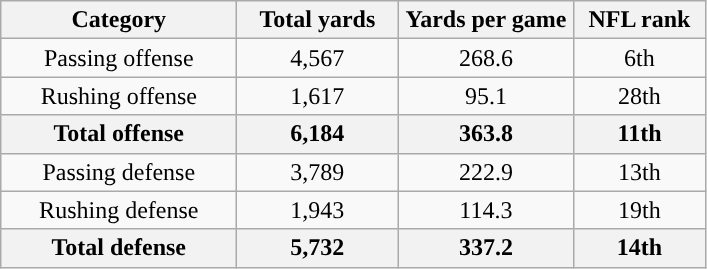<table class="wikitable" style="text-align:center">
<tr>
<th width="150">Category</th>
<th width="100">Total yards</th>
<th width="110">Yards per game</th>
<th width="80">NFL rank<br></th>
</tr>
<tr>
<td>Passing offense</td>
<td>4,567</td>
<td>268.6</td>
<td>6th</td>
</tr>
<tr>
<td>Rushing offense</td>
<td>1,617</td>
<td>95.1</td>
<td>28th</td>
</tr>
<tr>
<th>Total offense</th>
<th>6,184</th>
<th>363.8</th>
<th>11th</th>
</tr>
<tr>
<td>Passing defense</td>
<td>3,789</td>
<td>222.9</td>
<td>13th</td>
</tr>
<tr>
<td>Rushing defense</td>
<td>1,943</td>
<td>114.3</td>
<td>19th</td>
</tr>
<tr>
<th>Total defense</th>
<th>5,732</th>
<th>337.2</th>
<th>14th</th>
</tr>
</table>
